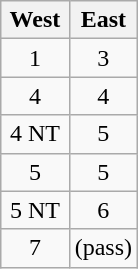<table class="wikitable" style="float:left; margin-top:10px; margin-left:10px;">
<tr>
<th width="50%">West</th>
<th width="50%">East</th>
</tr>
<tr align="center">
<td>1 </td>
<td>3 </td>
</tr>
<tr align="center">
<td>4 </td>
<td>4 </td>
</tr>
<tr align="center">
<td>4 NT</td>
<td>5 </td>
</tr>
<tr align="center">
<td>5 </td>
<td>5 </td>
</tr>
<tr align="center">
<td>5 NT</td>
<td>6 </td>
</tr>
<tr align="center">
<td>7 </td>
<td>(pass)</td>
</tr>
</table>
